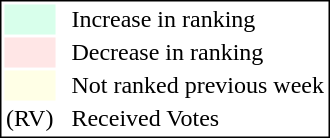<table style="border:1px solid black;">
<tr>
<td style="background:#D8FFEB; width:20px;"></td>
<td> </td>
<td>Increase in ranking</td>
</tr>
<tr>
<td style="background:#FFE6E6; width:20px;"></td>
<td> </td>
<td>Decrease in ranking</td>
</tr>
<tr>
<td style="background:#FFFFE6; width:20px;"></td>
<td> </td>
<td>Not ranked previous week</td>
</tr>
<tr>
<td>(RV)</td>
<td> </td>
<td>Received Votes</td>
</tr>
</table>
